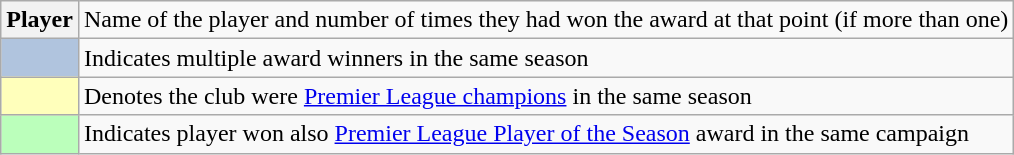<table class="wikitable plainrowheaders">
<tr>
<th scope="row"><strong>Player </strong></th>
<td>Name of the player and number of times they had won the award at that point (if more than one)</td>
</tr>
<tr>
<th scope="row" style="text-align:center; background:#B0C4DE"></th>
<td>Indicates multiple award winners in the same season</td>
</tr>
<tr>
<th scope="row" style="text-align:center; background:#ffb"></th>
<td>Denotes the club were <a href='#'>Premier League champions</a> in the same season</td>
</tr>
<tr>
<th scope="row" style="text-align:center; background:#bfb"></th>
<td>Indicates player won also <a href='#'>Premier League Player of the Season</a> award in the same campaign</td>
</tr>
</table>
